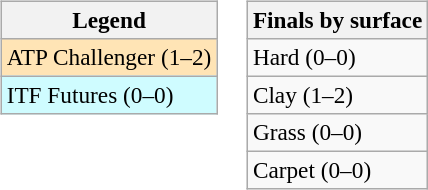<table>
<tr valign=top>
<td><br><table class=wikitable style=font-size:97%>
<tr>
<th>Legend</th>
</tr>
<tr bgcolor=moccasin>
<td>ATP Challenger (1–2)</td>
</tr>
<tr bgcolor=cffcff>
<td>ITF Futures (0–0)</td>
</tr>
</table>
</td>
<td><br><table class=wikitable style=font-size:97%>
<tr>
<th>Finals by surface</th>
</tr>
<tr>
<td>Hard (0–0)</td>
</tr>
<tr>
<td>Clay (1–2)</td>
</tr>
<tr>
<td>Grass (0–0)</td>
</tr>
<tr>
<td>Carpet (0–0)</td>
</tr>
</table>
</td>
</tr>
</table>
